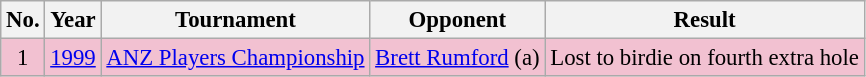<table class="wikitable" style="font-size:95%;">
<tr>
<th>No.</th>
<th>Year</th>
<th>Tournament</th>
<th>Opponent</th>
<th>Result</th>
</tr>
<tr style="background:#F2C1D1;">
<td align=center>1</td>
<td><a href='#'>1999</a></td>
<td><a href='#'>ANZ Players Championship</a></td>
<td> <a href='#'>Brett Rumford</a> (a)</td>
<td>Lost to birdie on fourth extra hole</td>
</tr>
</table>
